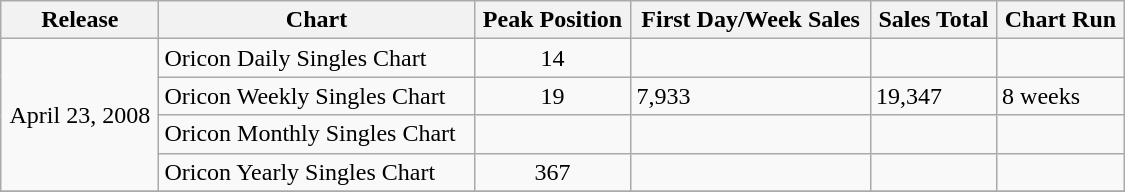<table class="wikitable" width="750px">
<tr>
<th align="left">Release</th>
<th align="left">Chart</th>
<th align="left">Peak Position</th>
<th align="left">First Day/Week Sales</th>
<th align="left">Sales Total</th>
<th align="left">Chart Run</th>
</tr>
<tr>
<td align="center" rowspan="4">April 23, 2008</td>
<td align="left">Oricon Daily Singles Chart</td>
<td align="center">14</td>
<td align="left"></td>
<td align="left"></td>
<td align="left"></td>
</tr>
<tr>
<td align="left">Oricon Weekly Singles Chart</td>
<td align="center">19</td>
<td align="left">7,933</td>
<td align="left">19,347</td>
<td align="left">8 weeks</td>
</tr>
<tr>
<td align="left">Oricon Monthly Singles Chart</td>
<td align="center"></td>
<td align="left"></td>
<td align="left"></td>
<td align="left"></td>
</tr>
<tr>
<td align="left">Oricon Yearly Singles Chart</td>
<td align="center">367</td>
<td align="left"></td>
<td align="left"></td>
<td align="left"></td>
</tr>
<tr>
</tr>
</table>
